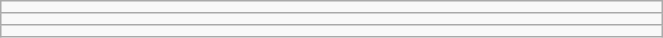<table class="wikitable" style=" text-align:center; font-size:110%;" width="35%">
<tr>
<td></td>
</tr>
<tr>
<td></td>
</tr>
<tr>
<td></td>
</tr>
</table>
